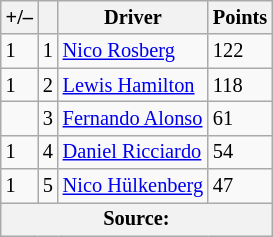<table class="wikitable" style="font-size: 85%;">
<tr>
<th scope="col">+/–</th>
<th scope="col"></th>
<th scope="col">Driver</th>
<th scope="col">Points</th>
</tr>
<tr>
<td> 1</td>
<td align="center">1</td>
<td> <a href='#'>Nico Rosberg</a></td>
<td>122</td>
</tr>
<tr>
<td> 1</td>
<td align="center">2</td>
<td> <a href='#'>Lewis Hamilton</a></td>
<td>118</td>
</tr>
<tr>
<td></td>
<td align="center">3</td>
<td> <a href='#'>Fernando Alonso</a></td>
<td>61</td>
</tr>
<tr>
<td> 1</td>
<td align="center">4</td>
<td> <a href='#'>Daniel Ricciardo</a></td>
<td>54</td>
</tr>
<tr>
<td> 1</td>
<td align="center">5</td>
<td> <a href='#'>Nico Hülkenberg</a></td>
<td>47</td>
</tr>
<tr>
<th colspan=4>Source:</th>
</tr>
</table>
